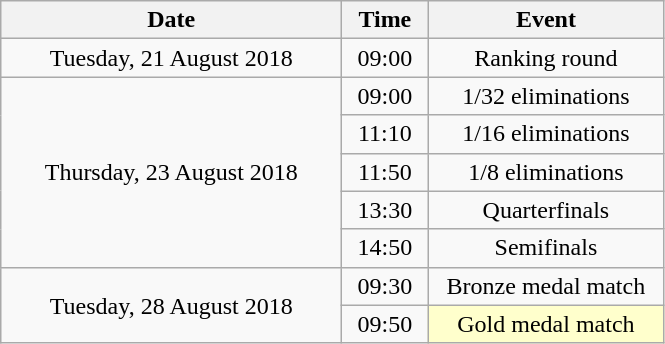<table class = "wikitable" style="text-align:center;">
<tr>
<th width=220>Date</th>
<th width=50>Time</th>
<th width=150>Event</th>
</tr>
<tr>
<td>Tuesday, 21 August 2018</td>
<td>09:00</td>
<td>Ranking round</td>
</tr>
<tr>
<td rowspan=5>Thursday, 23 August 2018</td>
<td>09:00</td>
<td>1/32 eliminations</td>
</tr>
<tr>
<td>11:10</td>
<td>1/16 eliminations</td>
</tr>
<tr>
<td>11:50</td>
<td>1/8 eliminations</td>
</tr>
<tr>
<td>13:30</td>
<td>Quarterfinals</td>
</tr>
<tr>
<td>14:50</td>
<td>Semifinals</td>
</tr>
<tr>
<td rowspan=2>Tuesday, 28 August 2018</td>
<td>09:30</td>
<td>Bronze medal match</td>
</tr>
<tr>
<td>09:50</td>
<td bgcolor=ffffcc>Gold medal match</td>
</tr>
</table>
